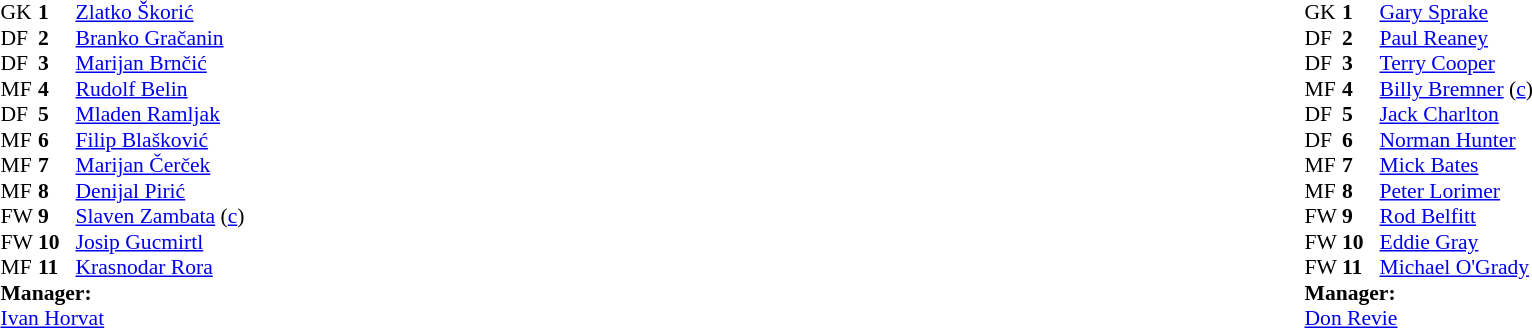<table style="width:100%;">
<tr>
<td style="vertical-align:top; width:50%;"><br><table style="font-size: 90%" cellspacing="0" cellpadding="0">
<tr>
<td colspan="4"></td>
</tr>
<tr>
<th width=25></th>
<th width=25></th>
</tr>
<tr>
<td>GK</td>
<td><strong>1</strong></td>
<td> <a href='#'>Zlatko Škorić</a></td>
</tr>
<tr>
<td>DF</td>
<td><strong>2</strong></td>
<td> <a href='#'>Branko Gračanin</a></td>
</tr>
<tr>
<td>DF</td>
<td><strong>3</strong></td>
<td> <a href='#'>Marijan Brnčić</a></td>
</tr>
<tr>
<td>MF</td>
<td><strong>4</strong></td>
<td> <a href='#'>Rudolf Belin</a></td>
</tr>
<tr>
<td>DF</td>
<td><strong>5</strong></td>
<td> <a href='#'>Mladen Ramljak</a></td>
</tr>
<tr>
<td>MF</td>
<td><strong>6</strong></td>
<td> <a href='#'>Filip Blašković</a></td>
</tr>
<tr>
<td>MF</td>
<td><strong>7</strong></td>
<td> <a href='#'>Marijan Čerček</a></td>
</tr>
<tr>
<td>MF</td>
<td><strong>8</strong></td>
<td> <a href='#'>Denijal Pirić</a></td>
</tr>
<tr>
<td>FW</td>
<td><strong>9</strong></td>
<td> <a href='#'>Slaven Zambata</a> (<a href='#'>c</a>)</td>
</tr>
<tr>
<td>FW</td>
<td><strong>10</strong></td>
<td> <a href='#'>Josip Gucmirtl</a></td>
</tr>
<tr>
<td>MF</td>
<td><strong>11</strong></td>
<td> <a href='#'>Krasnodar Rora</a></td>
</tr>
<tr>
<td colspan=3><strong>Manager:</strong></td>
</tr>
<tr>
<td colspan=4> <a href='#'>Ivan Horvat</a></td>
</tr>
</table>
</td>
<td></td>
<td style="vertical-align:top; width:50%;"><br><table cellspacing="0" cellpadding="0" style="font-size:90%; margin:auto;">
<tr>
<td colspan="4"></td>
</tr>
<tr>
<th width=25></th>
<th width=25></th>
</tr>
<tr>
<td>GK</td>
<td><strong>1</strong></td>
<td> <a href='#'>Gary Sprake</a></td>
</tr>
<tr>
<td>DF</td>
<td><strong>2</strong></td>
<td> <a href='#'>Paul Reaney</a></td>
</tr>
<tr>
<td>DF</td>
<td><strong>3</strong></td>
<td> <a href='#'>Terry Cooper</a></td>
</tr>
<tr>
<td>MF</td>
<td><strong>4</strong></td>
<td> <a href='#'>Billy Bremner</a> (<a href='#'>c</a>)</td>
</tr>
<tr>
<td>DF</td>
<td><strong>5</strong></td>
<td> <a href='#'>Jack Charlton</a></td>
</tr>
<tr>
<td>DF</td>
<td><strong>6</strong></td>
<td> <a href='#'>Norman Hunter</a></td>
</tr>
<tr>
<td>MF</td>
<td><strong>7</strong></td>
<td> <a href='#'>Mick Bates</a></td>
</tr>
<tr>
<td>MF</td>
<td><strong>8</strong></td>
<td> <a href='#'>Peter Lorimer</a></td>
</tr>
<tr>
<td>FW</td>
<td><strong>9</strong></td>
<td> <a href='#'>Rod Belfitt</a></td>
</tr>
<tr>
<td>FW</td>
<td><strong>10</strong></td>
<td> <a href='#'>Eddie Gray</a></td>
</tr>
<tr>
<td>FW</td>
<td><strong>11</strong></td>
<td> <a href='#'>Michael O'Grady</a></td>
</tr>
<tr>
<td colspan=3><strong>Manager:</strong></td>
</tr>
<tr>
<td colspan=4> <a href='#'>Don Revie</a></td>
</tr>
</table>
</td>
</tr>
</table>
